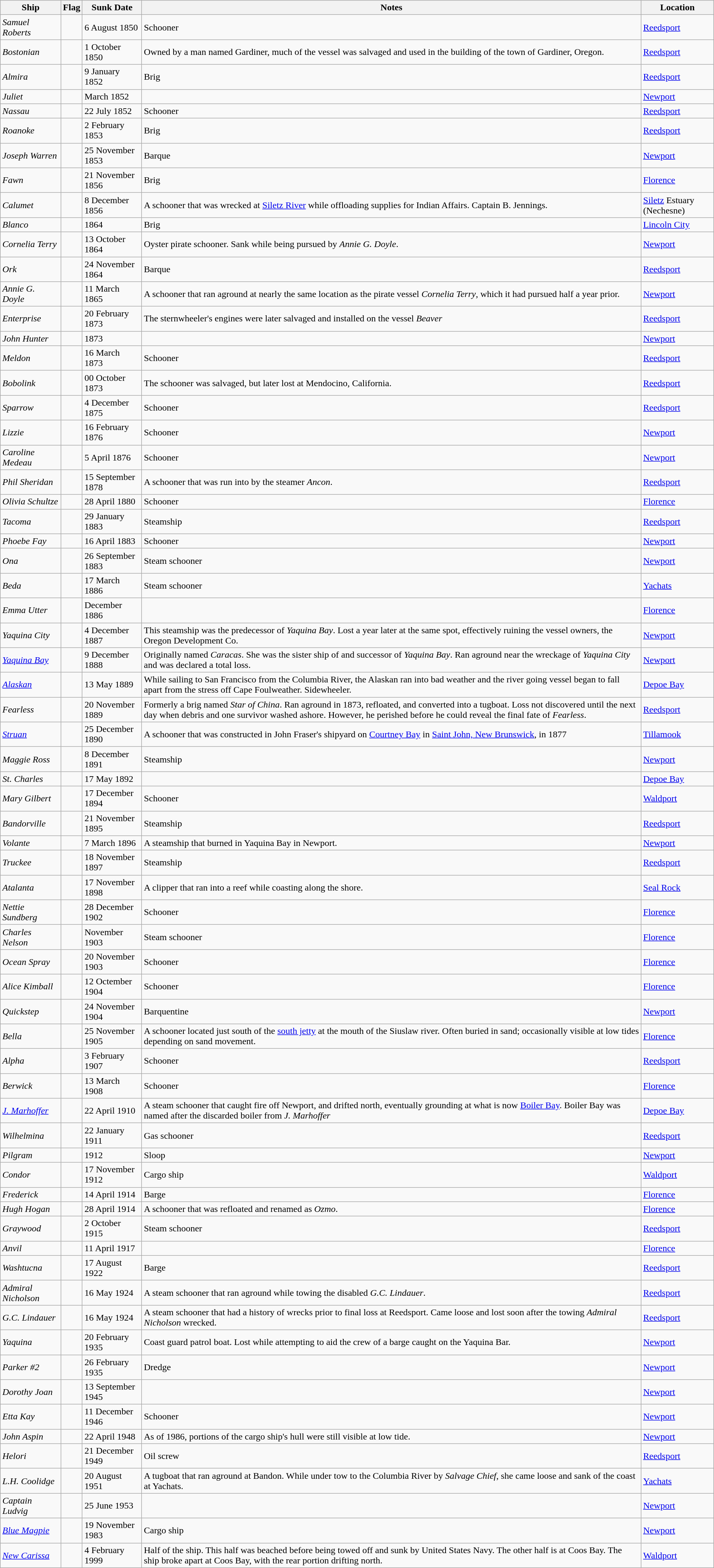<table class="sortable wikitable">
<tr>
<th>Ship</th>
<th>Flag</th>
<th>Sunk Date</th>
<th>Notes</th>
<th>Location</th>
</tr>
<tr>
<td><em>Samuel Roberts</em></td>
<td></td>
<td>6 August 1850</td>
<td>Schooner</td>
<td><a href='#'>Reedsport</a></td>
</tr>
<tr>
<td><em>Bostonian</em></td>
<td></td>
<td>1 October 1850</td>
<td>Owned by a man named Gardiner, much of the vessel was salvaged and used in the building of the town of Gardiner, Oregon.</td>
<td><a href='#'>Reedsport</a></td>
</tr>
<tr>
<td><em>Almira</em></td>
<td></td>
<td>9 January 1852</td>
<td>Brig</td>
<td><a href='#'>Reedsport</a></td>
</tr>
<tr>
<td><em>Juliet</em></td>
<td></td>
<td>March 1852</td>
<td></td>
<td><a href='#'>Newport</a></td>
</tr>
<tr>
<td><em>Nassau</em></td>
<td></td>
<td>22 July 1852</td>
<td>Schooner</td>
<td><a href='#'>Reedsport</a></td>
</tr>
<tr>
<td><em>Roanoke</em></td>
<td></td>
<td>2 February 1853</td>
<td>Brig</td>
<td><a href='#'>Reedsport</a></td>
</tr>
<tr>
<td><em>Joseph Warren</em></td>
<td></td>
<td>25 November 1853</td>
<td>Barque</td>
<td><a href='#'>Newport</a></td>
</tr>
<tr>
<td><em>Fawn</em></td>
<td></td>
<td>21 November 1856</td>
<td>Brig</td>
<td><a href='#'>Florence</a></td>
</tr>
<tr>
<td><em>Calumet</em></td>
<td></td>
<td>8 December 1856</td>
<td>A schooner that was wrecked at <a href='#'>Siletz River</a> while offloading supplies for Indian Affairs. Captain B. Jennings.</td>
<td><a href='#'>Siletz</a> Estuary (Nechesne)</td>
</tr>
<tr>
<td><em>Blanco</em></td>
<td></td>
<td>1864</td>
<td>Brig</td>
<td><a href='#'>Lincoln City</a></td>
</tr>
<tr>
<td><em>Cornelia Terry</em></td>
<td></td>
<td>13 October 1864</td>
<td>Oyster pirate schooner. Sank while being pursued by <em>Annie G. Doyle</em>.</td>
<td><a href='#'>Newport</a></td>
</tr>
<tr>
<td><em>Ork</em></td>
<td></td>
<td>24 November 1864</td>
<td>Barque</td>
<td><a href='#'>Reedsport</a></td>
</tr>
<tr>
<td><em>Annie G. Doyle</em></td>
<td></td>
<td>11 March 1865</td>
<td>A schooner that ran aground at nearly the same location as the pirate vessel <em>Cornelia Terry</em>, which it had pursued half a year prior.</td>
<td><a href='#'>Newport</a></td>
</tr>
<tr>
<td><em>Enterprise</em></td>
<td></td>
<td>20 February 1873</td>
<td>The sternwheeler's engines were later salvaged and installed on the vessel <em>Beaver</em></td>
<td><a href='#'>Reedsport</a></td>
</tr>
<tr>
<td><em>John Hunter</em></td>
<td></td>
<td>1873</td>
<td></td>
<td><a href='#'>Newport</a></td>
</tr>
<tr>
<td><em>Meldon</em></td>
<td></td>
<td>16 March 1873</td>
<td>Schooner</td>
<td><a href='#'>Reedsport</a></td>
</tr>
<tr>
<td><em>Bobolink</em></td>
<td></td>
<td><span>00</span> October 1873</td>
<td>The schooner was salvaged, but later lost at Mendocino, California.</td>
<td><a href='#'>Reedsport</a></td>
</tr>
<tr>
<td><em>Sparrow</em></td>
<td></td>
<td>4 December 1875</td>
<td>Schooner</td>
<td><a href='#'>Reedsport</a></td>
</tr>
<tr>
<td><em>Lizzie</em></td>
<td></td>
<td>16 February 1876</td>
<td>Schooner</td>
<td><a href='#'>Newport</a></td>
</tr>
<tr>
<td><em>Caroline Medeau</em></td>
<td></td>
<td>5 April 1876</td>
<td>Schooner</td>
<td><a href='#'>Newport</a></td>
</tr>
<tr>
<td><em>Phil Sheridan</em></td>
<td></td>
<td>15 September 1878</td>
<td>A schooner that was run into by the steamer <em>Ancon</em>.</td>
<td><a href='#'>Reedsport</a></td>
</tr>
<tr>
<td><em>Olivia Schultze</em></td>
<td></td>
<td>28 April 1880</td>
<td>Schooner</td>
<td><a href='#'>Florence</a></td>
</tr>
<tr>
<td><em>Tacoma</em></td>
<td></td>
<td>29 January 1883</td>
<td>Steamship</td>
<td><a href='#'>Reedsport</a></td>
</tr>
<tr>
<td><em>Phoebe Fay</em></td>
<td></td>
<td>16 April 1883</td>
<td>Schooner</td>
<td><a href='#'>Newport</a></td>
</tr>
<tr>
<td><em>Ona</em></td>
<td></td>
<td>26 September 1883</td>
<td>Steam schooner</td>
<td><a href='#'>Newport</a></td>
</tr>
<tr>
<td><em>Beda</em></td>
<td></td>
<td>17 March 1886</td>
<td>Steam schooner</td>
<td><a href='#'>Yachats</a></td>
</tr>
<tr>
<td><em>Emma Utter</em></td>
<td></td>
<td>December 1886</td>
<td></td>
<td><a href='#'>Florence</a></td>
</tr>
<tr>
<td><em>Yaquina City</em></td>
<td></td>
<td>4 December 1887</td>
<td>This steamship was the predecessor of <em>Yaquina Bay</em>. Lost a year later at the same spot, effectively ruining the vessel owners, the Oregon Development Co.</td>
<td><a href='#'>Newport</a></td>
</tr>
<tr>
<td><em><a href='#'>Yaquina Bay</a></em></td>
<td></td>
<td>9 December 1888</td>
<td>Originally named <em>Caracas</em>. She was the sister ship of  and successor of <em>Yaquina Bay</em>. Ran aground near the wreckage of <em>Yaquina City</em> and was declared a total loss.</td>
<td><a href='#'>Newport</a></td>
</tr>
<tr>
<td><em><a href='#'>Alaskan</a></em></td>
<td></td>
<td>13 May 1889</td>
<td>While sailing to San Francisco from the Columbia River, the Alaskan ran into bad weather and the river going vessel began to fall apart from the stress off Cape Foulweather. Sidewheeler.</td>
<td><a href='#'>Depoe Bay</a></td>
</tr>
<tr>
<td><em>Fearless</em></td>
<td></td>
<td>20 November 1889</td>
<td>Formerly a brig named <em>Star of China</em>. Ran aground in 1873, refloated, and converted into a tugboat. Loss not discovered until the next day when debris and one survivor washed ashore. However, he perished before he could reveal the final fate of <em>Fearless</em>.</td>
<td><a href='#'>Reedsport</a></td>
</tr>
<tr>
<td><em><a href='#'>Struan</a></em></td>
<td></td>
<td>25 December 1890</td>
<td>A schooner that was constructed in John Fraser's shipyard on <a href='#'>Courtney Bay</a> in <a href='#'>Saint John, New Brunswick</a>, in 1877</td>
<td><a href='#'>Tillamook</a></td>
</tr>
<tr>
<td><em>Maggie Ross</em></td>
<td></td>
<td>8 December 1891</td>
<td>Steamship</td>
<td><a href='#'>Newport</a></td>
</tr>
<tr>
<td><em>St. Charles</em></td>
<td></td>
<td>17 May 1892</td>
<td></td>
<td><a href='#'>Depoe Bay</a></td>
</tr>
<tr>
<td><em>Mary Gilbert</em></td>
<td></td>
<td>17 December 1894</td>
<td>Schooner</td>
<td><a href='#'>Waldport</a></td>
</tr>
<tr>
<td><em>Bandorville</em></td>
<td></td>
<td>21 November 1895</td>
<td>Steamship</td>
<td><a href='#'>Reedsport</a></td>
</tr>
<tr>
<td><em>Volante</em></td>
<td></td>
<td>7 March 1896</td>
<td>A steamship that burned in Yaquina Bay in Newport.</td>
<td><a href='#'>Newport</a></td>
</tr>
<tr>
<td><em>Truckee</em></td>
<td></td>
<td>18 November 1897</td>
<td>Steamship</td>
<td><a href='#'>Reedsport</a></td>
</tr>
<tr>
<td><em>Atalanta</em></td>
<td></td>
<td>17 November 1898</td>
<td>A clipper that ran into a reef while coasting along the shore.</td>
<td><a href='#'>Seal Rock</a></td>
</tr>
<tr>
<td><em>Nettie Sundberg</em></td>
<td></td>
<td>28 December 1902</td>
<td>Schooner</td>
<td><a href='#'>Florence</a></td>
</tr>
<tr>
<td><em>Charles Nelson</em></td>
<td></td>
<td>November 1903</td>
<td>Steam schooner</td>
<td><a href='#'>Florence</a></td>
</tr>
<tr>
<td><em>Ocean Spray</em></td>
<td></td>
<td>20 November 1903</td>
<td>Schooner</td>
<td><a href='#'>Florence</a></td>
</tr>
<tr>
<td><em>Alice Kimball</em></td>
<td></td>
<td>12 Octember 1904</td>
<td>Schooner</td>
<td><a href='#'>Florence</a></td>
</tr>
<tr>
<td><em>Quickstep</em></td>
<td></td>
<td>24 November 1904</td>
<td>Barquentine</td>
<td><a href='#'>Newport</a></td>
</tr>
<tr>
<td><em>Bella</em></td>
<td></td>
<td>25 November 1905</td>
<td>A schooner located just south of the <a href='#'>south jetty</a> at the mouth of the Siuslaw river. Often buried in sand; occasionally visible at low tides depending on sand movement.</td>
<td><a href='#'>Florence</a></td>
</tr>
<tr>
<td><em>Alpha</em></td>
<td></td>
<td>3 February 1907</td>
<td>Schooner</td>
<td><a href='#'>Reedsport</a></td>
</tr>
<tr>
<td><em>Berwick</em></td>
<td></td>
<td>13 March 1908</td>
<td>Schooner</td>
<td><a href='#'>Florence</a></td>
</tr>
<tr>
<td><em><a href='#'>J. Marhoffer</a></em></td>
<td></td>
<td>22 April 1910</td>
<td>A steam schooner that caught fire off Newport, and drifted north, eventually grounding at what is now <a href='#'>Boiler Bay</a>. Boiler Bay was named after the discarded boiler from <em>J. Marhoffer</em></td>
<td><a href='#'>Depoe Bay</a></td>
</tr>
<tr>
<td><em>Wilhelmina</em></td>
<td></td>
<td>22 January 1911</td>
<td>Gas schooner</td>
<td><a href='#'>Reedsport</a></td>
</tr>
<tr>
<td><em>Pilgram</em></td>
<td></td>
<td>1912</td>
<td>Sloop</td>
<td><a href='#'>Newport</a></td>
</tr>
<tr>
<td><em>Condor</em></td>
<td></td>
<td>17 November 1912</td>
<td>Cargo ship</td>
<td><a href='#'>Waldport</a></td>
</tr>
<tr>
<td><em>Frederick</em></td>
<td></td>
<td>14 April 1914</td>
<td>Barge</td>
<td><a href='#'>Florence</a></td>
</tr>
<tr>
<td><em>Hugh Hogan</em></td>
<td></td>
<td>28 April 1914</td>
<td>A schooner that was refloated and renamed as <em>Ozmo</em>.</td>
<td><a href='#'>Florence</a></td>
</tr>
<tr>
<td><em>Graywood</em></td>
<td></td>
<td>2 October 1915</td>
<td>Steam schooner</td>
<td><a href='#'>Reedsport</a></td>
</tr>
<tr>
<td><em>Anvil</em></td>
<td></td>
<td>11 April 1917</td>
<td></td>
<td><a href='#'>Florence</a></td>
</tr>
<tr>
<td><em>Washtucna</em></td>
<td></td>
<td>17 August 1922</td>
<td>Barge</td>
<td><a href='#'>Reedsport</a></td>
</tr>
<tr>
<td><em>Admiral Nicholson</em></td>
<td></td>
<td>16 May 1924</td>
<td>A steam schooner that ran aground while towing the disabled <em>G.C. Lindauer</em>.</td>
<td><a href='#'>Reedsport</a></td>
</tr>
<tr>
<td><em>G.C. Lindauer</em></td>
<td></td>
<td>16 May 1924</td>
<td>A steam schooner that had a history of wrecks prior to final loss at Reedsport. Came loose and lost soon after the towing <em>Admiral Nicholson</em> wrecked.</td>
<td><a href='#'>Reedsport</a></td>
</tr>
<tr>
<td><em>Yaquina</em></td>
<td></td>
<td>20 February 1935</td>
<td>Coast guard patrol boat. Lost while attempting to aid the crew of a barge caught on the Yaquina Bar.</td>
<td><a href='#'>Newport</a></td>
</tr>
<tr>
<td><em>Parker #2</em></td>
<td></td>
<td>26 February 1935</td>
<td>Dredge</td>
<td><a href='#'>Newport</a></td>
</tr>
<tr>
<td><em>Dorothy Joan</em></td>
<td></td>
<td>13 September 1945</td>
<td></td>
<td><a href='#'>Newport</a></td>
</tr>
<tr>
<td><em>Etta Kay</em></td>
<td></td>
<td>11 December 1946</td>
<td>Schooner</td>
<td><a href='#'>Newport</a></td>
</tr>
<tr>
<td><em>John Aspin</em></td>
<td></td>
<td>22 April 1948</td>
<td>As of 1986, portions of the cargo ship's hull were still visible at low tide.</td>
<td><a href='#'>Newport</a></td>
</tr>
<tr>
<td><em>Helori</em></td>
<td></td>
<td>21 December 1949</td>
<td>Oil screw</td>
<td><a href='#'>Reedsport</a></td>
</tr>
<tr>
<td><em>L.H. Coolidge</em></td>
<td></td>
<td>20 August 1951</td>
<td>A tugboat that ran aground at Bandon. While under tow to the Columbia River by <em>Salvage Chief</em>, she came loose and sank of the coast at Yachats.</td>
<td><a href='#'>Yachats</a></td>
</tr>
<tr>
<td><em>Captain Ludvig</em></td>
<td></td>
<td>25 June 1953</td>
<td></td>
<td><a href='#'>Newport</a></td>
</tr>
<tr>
<td><em><a href='#'>Blue Magpie</a></em></td>
<td></td>
<td>19 November 1983</td>
<td>Cargo ship</td>
<td><a href='#'>Newport</a></td>
</tr>
<tr>
<td><em><a href='#'>New Carissa</a></em></td>
<td></td>
<td>4 February 1999</td>
<td>Half of the ship. This half was beached before being towed off and sunk by United States Navy. The other half is at Coos Bay. The ship broke apart at Coos Bay, with the rear portion drifting north.</td>
<td><a href='#'>Waldport</a></td>
</tr>
</table>
